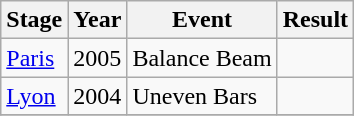<table class="wikitable" border="1">
<tr>
<th>Stage</th>
<th>Year</th>
<th>Event</th>
<th>Result</th>
</tr>
<tr>
<td><a href='#'>Paris</a></td>
<td>2005</td>
<td>Balance Beam</td>
<td align="center"></td>
</tr>
<tr>
<td><a href='#'>Lyon</a></td>
<td>2004</td>
<td>Uneven Bars</td>
<td align="center"></td>
</tr>
<tr>
</tr>
</table>
